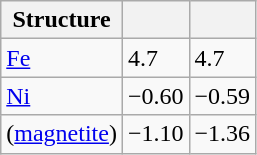<table class="wikitable">
<tr>
<th>Structure</th>
<th></th>
<th></th>
</tr>
<tr>
<td><a href='#'>Fe</a></td>
<td>4.7</td>
<td>4.7</td>
</tr>
<tr>
<td><a href='#'>Ni</a></td>
<td>−0.60</td>
<td>−0.59</td>
</tr>
<tr>
<td> (<a href='#'>magnetite</a>)</td>
<td>−1.10</td>
<td>−1.36</td>
</tr>
</table>
